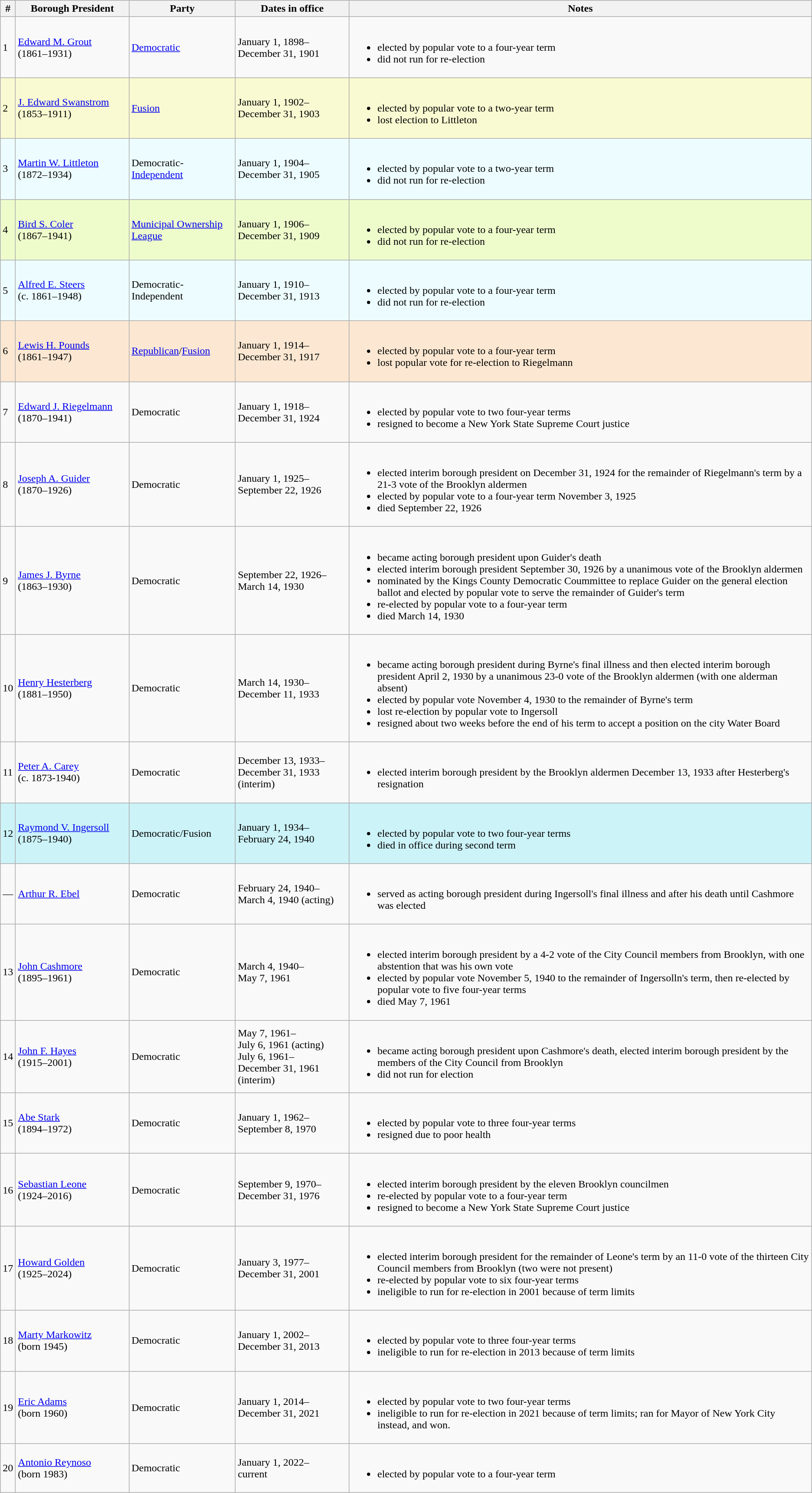<table class="wikitable sortable mw-collapsible mw-open" >
<tr align=center valign=top>
<th>#</th>
<th width = "14%">Borough President</th>
<th>Party</th>
<th width = "14%">Dates in office</th>
<th>Notes</th>
</tr>
<tr>
<td>1</td>
<td><a href='#'>Edward M. Grout</a><br>(1861–1931)</td>
<td><a href='#'>Democratic</a></td>
<td>January 1, 1898–<br>December 31, 1901</td>
<td><br><ul><li>elected by popular vote to a four-year term</li><li>did not run for re-election</li></ul></td>
</tr>
<tr bgcolor=fafad2>
<td>2</td>
<td><a href='#'>J. Edward Swanstrom</a><br>(1853–1911)</td>
<td><a href='#'>Fusion</a></td>
<td>January 1, 1902–<br>December 31, 1903</td>
<td><br><ul><li>elected by popular vote to a two-year term</li><li>lost election to Littleton</li></ul></td>
</tr>
<tr bgcolor=edfdff>
<td>3</td>
<td><a href='#'>Martin W. Littleton</a><br>(1872–1934)</td>
<td>Democratic-<a href='#'>Independent</a></td>
<td>January 1, 1904–<br>December 31, 1905</td>
<td><br><ul><li>elected by popular vote to a two-year term</li><li>did not run for re-election</li></ul></td>
</tr>
<tr bgcolor=eefccc>
<td>4</td>
<td><a href='#'>Bird S. Coler</a><br>(1867–1941)</td>
<td><a href='#'>Municipal Ownership League</a></td>
<td>January 1, 1906–<br>December 31, 1909</td>
<td><br><ul><li>elected by popular vote to a four-year term</li><li>did not run for re-election</li></ul></td>
</tr>
<tr bgcolor=edfdff>
<td>5</td>
<td><a href='#'>Alfred E. Steers</a><br>(c. 1861–1948)</td>
<td>Democratic-Independent</td>
<td>January 1, 1910–<br>December 31, 1913</td>
<td><br><ul><li>elected by popular vote to a four-year term</li><li>did not run for re-election</li></ul></td>
</tr>
<tr bgcolor=fce8d2>
<td>6</td>
<td><a href='#'>Lewis H. Pounds</a><br>(1861–1947)</td>
<td><a href='#'>Republican</a>/<a href='#'>Fusion</a></td>
<td>January 1, 1914–<br>December 31, 1917</td>
<td><br><ul><li>elected by popular vote to a four-year term</li><li>lost popular vote for re-election to Riegelmann</li></ul></td>
</tr>
<tr>
<td>7</td>
<td><a href='#'>Edward J. Riegelmann</a><br>(1870–1941)</td>
<td>Democratic</td>
<td>January 1, 1918–<br>December 31, 1924</td>
<td><br><ul><li>elected by popular vote to two four-year terms</li><li>resigned to become a New York State Supreme Court justice</li></ul></td>
</tr>
<tr>
<td>8</td>
<td><a href='#'>Joseph A. Guider</a><br>(1870–1926)</td>
<td>Democratic</td>
<td>January 1, 1925–<br>September 22, 1926</td>
<td><br><ul><li>elected interim borough president on December 31, 1924 for the remainder of Riegelmann's term by a 21-3 vote of the Brooklyn aldermen</li><li>elected by popular vote to a four-year term November 3, 1925</li><li>died September 22, 1926</li></ul></td>
</tr>
<tr>
<td>9</td>
<td><a href='#'>James J. Byrne</a><br>(1863–1930)</td>
<td>Democratic</td>
<td>September 22, 1926–<br>March 14, 1930</td>
<td><br><ul><li>became acting borough president upon Guider's death</li><li>elected interim borough president September 30, 1926 by a unanimous vote of the Brooklyn aldermen</li><li>nominated by the Kings County Democratic Coummittee to replace Guider on the general election ballot and elected by popular vote to serve the remainder of Guider's term</li><li>re-elected by popular vote to a four-year term</li><li>died March 14, 1930</li></ul></td>
</tr>
<tr>
<td>10</td>
<td><a href='#'>Henry Hesterberg</a><br>(1881–1950)</td>
<td>Democratic</td>
<td>March 14, 1930–<br>December 11, 1933</td>
<td><br><ul><li>became acting borough president during Byrne's final illness and then elected interim borough president April 2, 1930 by a unanimous 23-0 vote of the Brooklyn aldermen (with one alderman absent)</li><li>elected by popular vote November 4, 1930 to the remainder of Byrne's term</li><li>lost re-election by popular vote to Ingersoll</li><li>resigned about two weeks before the end of his term to accept a position on the city Water Board</li></ul></td>
</tr>
<tr>
<td>11</td>
<td><a href='#'>Peter A. Carey</a><br> (c. 1873-1940)</td>
<td>Democratic</td>
<td>December 13, 1933–<br>December 31, 1933 (interim)</td>
<td><br><ul><li>elected interim borough president by the Brooklyn aldermen December 13, 1933 after Hesterberg's resignation</li></ul></td>
</tr>
<tr bgcolor=ccf3f8>
<td>12</td>
<td><a href='#'>Raymond V. Ingersoll</a><br>(1875–1940)</td>
<td>Democratic/Fusion</td>
<td>January 1, 1934–<br>February 24, 1940</td>
<td><br><ul><li>elected by popular vote to two four-year terms</li><li>died in office during second term</li></ul></td>
</tr>
<tr>
<td>—</td>
<td><a href='#'>Arthur R. Ebel</a></td>
<td>Democratic</td>
<td>February 24, 1940–<br>March 4, 1940 (acting)</td>
<td><br><ul><li>served as acting borough president during Ingersoll's final illness and after his death until Cashmore was elected</li></ul></td>
</tr>
<tr>
<td>13</td>
<td><a href='#'>John Cashmore</a><br>(1895–1961)</td>
<td>Democratic</td>
<td>March 4, 1940–<br>May 7, 1961</td>
<td><br><ul><li>elected interim borough president by a 4-2 vote of the City Council members from Brooklyn, with one abstention that was his own vote</li><li>elected by popular vote November 5, 1940 to the remainder of Ingersolln's term, then re-elected by popular vote to five four-year terms</li><li>died May 7, 1961</li></ul></td>
</tr>
<tr>
<td>14</td>
<td><a href='#'>John F. Hayes</a><br>(1915–2001)</td>
<td>Democratic</td>
<td>May 7, 1961–<br>July 6, 1961 (acting)<br>July 6, 1961–<br>December 31, 1961 (interim)</td>
<td><br><ul><li>became acting borough president upon Cashmore's death, elected interim borough president by the members of the City Council from Brooklyn</li><li>did not run for election</li></ul></td>
</tr>
<tr>
<td>15</td>
<td><a href='#'>Abe Stark</a><br>(1894–1972)</td>
<td>Democratic</td>
<td>January 1, 1962–<br>September 8, 1970</td>
<td><br><ul><li>elected by popular vote to three four-year terms</li><li>resigned due to poor health</li></ul></td>
</tr>
<tr>
<td>16</td>
<td><a href='#'>Sebastian Leone</a><br>(1924–2016)</td>
<td>Democratic</td>
<td>September 9, 1970–<br>December 31, 1976</td>
<td><br><ul><li>elected interim borough president by the eleven Brooklyn councilmen</li><li>re-elected by popular vote to a four-year term</li><li>resigned to become a New York State Supreme Court justice</li></ul></td>
</tr>
<tr>
<td>17</td>
<td><a href='#'>Howard Golden</a><br>(1925–2024)</td>
<td>Democratic</td>
<td>January 3, 1977–<br>December 31, 2001</td>
<td><br><ul><li>elected interim borough president for the remainder of Leone's term by an 11-0 vote of the thirteen City Council members from Brooklyn (two were not present)</li><li>re-elected by popular vote to six four-year terms</li><li>ineligible to run for re-election in 2001 because of term limits</li></ul></td>
</tr>
<tr>
<td>18</td>
<td><a href='#'>Marty Markowitz</a><br>(born 1945)</td>
<td>Democratic</td>
<td>January 1, 2002–<br>December 31, 2013</td>
<td><br><ul><li>elected by popular vote to three four-year terms</li><li>ineligible to run for re-election in 2013 because of term limits</li></ul></td>
</tr>
<tr>
<td>19</td>
<td><a href='#'>Eric Adams</a><br>(born 1960)</td>
<td>Democratic</td>
<td>January 1, 2014–<br>December 31, 2021</td>
<td><br><ul><li>elected by popular vote to two four-year terms</li><li>ineligible to run for re-election in 2021 because of term limits; ran for Mayor of New York City instead, and won.</li></ul></td>
</tr>
<tr>
<td>20</td>
<td><a href='#'>Antonio Reynoso</a><br>(born 1983)</td>
<td>Democratic</td>
<td>January 1, 2022–<br>current</td>
<td><br><ul><li>elected by popular vote to a four-year term</li></ul></td>
</tr>
</table>
